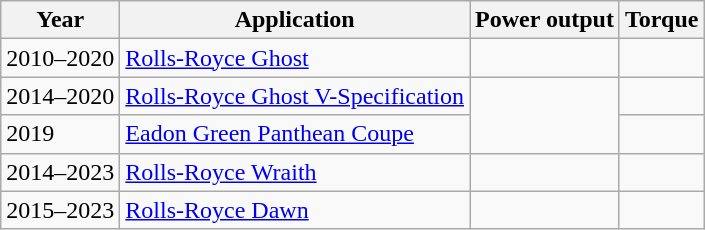<table class="wikitable sortable">
<tr>
<th>Year</th>
<th>Application</th>
<th>Power output</th>
<th>Torque</th>
</tr>
<tr>
<td>2010–2020</td>
<td><a href='#'>Rolls-Royce Ghost</a></td>
<td></td>
<td></td>
</tr>
<tr>
<td>2014–2020</td>
<td><a href='#'>Rolls-Royce Ghost V-Specification</a></td>
<td rowspan="2"></td>
<td></td>
</tr>
<tr>
<td>2019</td>
<td><a href='#'>Eadon Green Panthean Coupe</a></td>
<td></td>
</tr>
<tr>
<td>2014–2023</td>
<td><a href='#'>Rolls-Royce Wraith</a></td>
<td></td>
<td></td>
</tr>
<tr>
<td>2015–2023</td>
<td><a href='#'>Rolls-Royce Dawn</a></td>
<td></td>
<td></td>
</tr>
</table>
